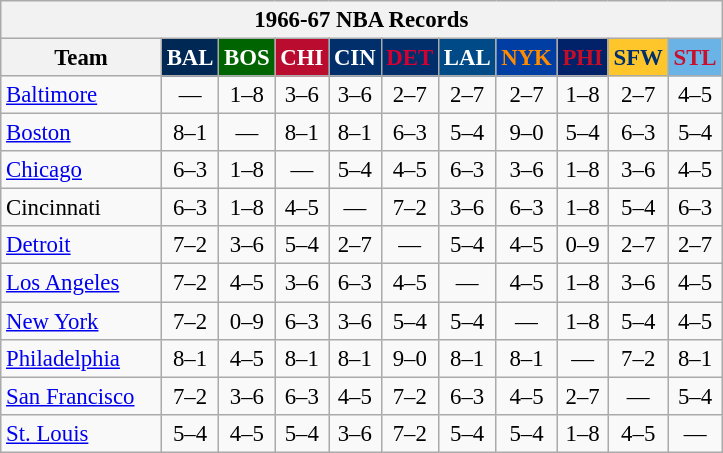<table class="wikitable" style="font-size:95%; text-align:center;">
<tr>
<th colspan=11>1966-67 NBA Records</th>
</tr>
<tr>
<th width=100>Team</th>
<th style="background:#002854;color:#FFFFFF;width=35">BAL</th>
<th style="background:#006400;color:#FFFFFF;width=35">BOS</th>
<th style="background:#BA0C2F;color:#FFFFFF;width=35">CHI</th>
<th style="background:#012F6B;color:#FFFFFF;width=35">CIN</th>
<th style="background:#012F6B;color:#D40032;width=35">DET</th>
<th style="background:#004B87;color:#FFFFFF;width=35">LAL</th>
<th style="background:#003EA4;color:#FF8C00;width=35">NYK</th>
<th style="background:#012268;color:#C60D28;width=35">PHI</th>
<th style="background:#FFC62C;color:#012F6B;width=35">SFW</th>
<th style="background:#69B3E6;color:#C70F2E;width=35">STL</th>
</tr>
<tr>
<td style="text-align:left;"><a href='#'>Baltimore</a></td>
<td>—</td>
<td>1–8</td>
<td>3–6</td>
<td>3–6</td>
<td>2–7</td>
<td>2–7</td>
<td>2–7</td>
<td>1–8</td>
<td>2–7</td>
<td>4–5</td>
</tr>
<tr>
<td style="text-align:left;"><a href='#'>Boston</a></td>
<td>8–1</td>
<td>—</td>
<td>8–1</td>
<td>8–1</td>
<td>6–3</td>
<td>5–4</td>
<td>9–0</td>
<td>5–4</td>
<td>6–3</td>
<td>5–4</td>
</tr>
<tr>
<td style="text-align:left;"><a href='#'>Chicago</a></td>
<td>6–3</td>
<td>1–8</td>
<td>—</td>
<td>5–4</td>
<td>4–5</td>
<td>6–3</td>
<td>3–6</td>
<td>1–8</td>
<td>3–6</td>
<td>4–5</td>
</tr>
<tr>
<td style="text-align:left;">Cincinnati</td>
<td>6–3</td>
<td>1–8</td>
<td>4–5</td>
<td>—</td>
<td>7–2</td>
<td>3–6</td>
<td>6–3</td>
<td>1–8</td>
<td>5–4</td>
<td>6–3</td>
</tr>
<tr>
<td style="text-align:left;"><a href='#'>Detroit</a></td>
<td>7–2</td>
<td>3–6</td>
<td>5–4</td>
<td>2–7</td>
<td>—</td>
<td>5–4</td>
<td>4–5</td>
<td>0–9</td>
<td>2–7</td>
<td>2–7</td>
</tr>
<tr>
<td style="text-align:left;"><a href='#'>Los Angeles</a></td>
<td>7–2</td>
<td>4–5</td>
<td>3–6</td>
<td>6–3</td>
<td>4–5</td>
<td>—</td>
<td>4–5</td>
<td>1–8</td>
<td>3–6</td>
<td>4–5</td>
</tr>
<tr>
<td style="text-align:left;"><a href='#'>New York</a></td>
<td>7–2</td>
<td>0–9</td>
<td>6–3</td>
<td>3–6</td>
<td>5–4</td>
<td>5–4</td>
<td>—</td>
<td>1–8</td>
<td>5–4</td>
<td>4–5</td>
</tr>
<tr>
<td style="text-align:left;"><a href='#'>Philadelphia</a></td>
<td>8–1</td>
<td>4–5</td>
<td>8–1</td>
<td>8–1</td>
<td>9–0</td>
<td>8–1</td>
<td>8–1</td>
<td>—</td>
<td>7–2</td>
<td>8–1</td>
</tr>
<tr>
<td style="text-align:left;"><a href='#'>San Francisco</a></td>
<td>7–2</td>
<td>3–6</td>
<td>6–3</td>
<td>4–5</td>
<td>7–2</td>
<td>6–3</td>
<td>4–5</td>
<td>2–7</td>
<td>—</td>
<td>5–4</td>
</tr>
<tr>
<td style="text-align:left;"><a href='#'>St. Louis</a></td>
<td>5–4</td>
<td>4–5</td>
<td>5–4</td>
<td>3–6</td>
<td>7–2</td>
<td>5–4</td>
<td>5–4</td>
<td>1–8</td>
<td>4–5</td>
<td>—</td>
</tr>
</table>
